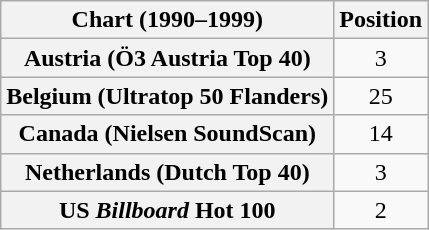<table class="wikitable sortable plainrowheaders" style="text-align:center">
<tr>
<th>Chart (1990–1999)</th>
<th>Position</th>
</tr>
<tr>
<th scope="row">Austria (Ö3 Austria Top 40)</th>
<td>3</td>
</tr>
<tr>
<th scope="row">Belgium (Ultratop 50 Flanders)</th>
<td>25</td>
</tr>
<tr>
<th scope="row">Canada (Nielsen SoundScan)</th>
<td>14</td>
</tr>
<tr>
<th scope="row">Netherlands (Dutch Top 40)</th>
<td>3</td>
</tr>
<tr>
<th scope="row">US <em>Billboard</em> Hot 100</th>
<td>2</td>
</tr>
</table>
